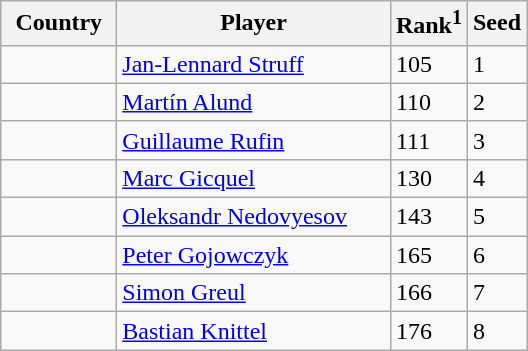<table class="sortable wikitable">
<tr>
<th width="70">Country</th>
<th width="175">Player</th>
<th>Rank<sup>1</sup></th>
<th>Seed</th>
</tr>
<tr>
<td></td>
<td><a href='#'>Jan-Lennard Struff</a></td>
<td>105</td>
<td>1</td>
</tr>
<tr>
<td></td>
<td><a href='#'>Martín Alund</a></td>
<td>110</td>
<td>2</td>
</tr>
<tr>
<td></td>
<td><a href='#'>Guillaume Rufin</a></td>
<td>111</td>
<td>3</td>
</tr>
<tr>
<td></td>
<td><a href='#'>Marc Gicquel</a></td>
<td>130</td>
<td>4</td>
</tr>
<tr>
<td></td>
<td><a href='#'>Oleksandr Nedovyesov</a></td>
<td>143</td>
<td>5</td>
</tr>
<tr>
<td></td>
<td><a href='#'>Peter Gojowczyk</a></td>
<td>165</td>
<td>6</td>
</tr>
<tr>
<td></td>
<td><a href='#'>Simon Greul</a></td>
<td>166</td>
<td>7</td>
</tr>
<tr>
<td></td>
<td><a href='#'>Bastian Knittel</a></td>
<td>176</td>
<td>8</td>
</tr>
</table>
